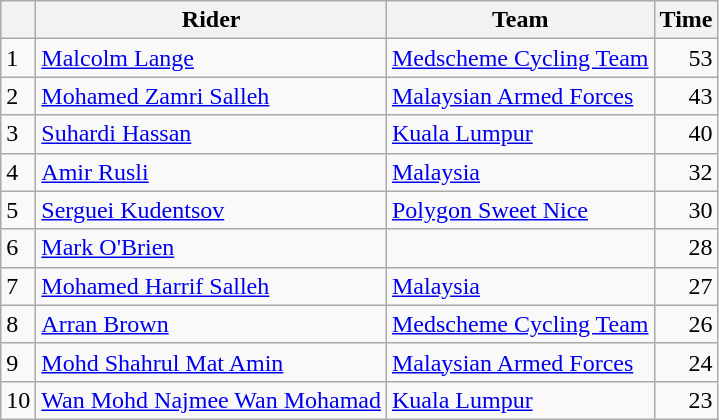<table class=wikitable>
<tr>
<th></th>
<th>Rider</th>
<th>Team</th>
<th>Time</th>
</tr>
<tr>
<td>1</td>
<td> <a href='#'>Malcolm Lange</a> </td>
<td><a href='#'>Medscheme Cycling Team</a></td>
<td align=right>53</td>
</tr>
<tr>
<td>2</td>
<td> <a href='#'>Mohamed Zamri Salleh</a></td>
<td><a href='#'>Malaysian Armed Forces</a></td>
<td align=right>43</td>
</tr>
<tr>
<td>3</td>
<td> <a href='#'>Suhardi Hassan</a></td>
<td><a href='#'>Kuala Lumpur</a></td>
<td align=right>40</td>
</tr>
<tr>
<td>4</td>
<td> <a href='#'>Amir Rusli</a></td>
<td><a href='#'>Malaysia</a></td>
<td align=right>32</td>
</tr>
<tr>
<td>5</td>
<td> <a href='#'>Serguei Kudentsov</a></td>
<td><a href='#'>Polygon Sweet Nice</a></td>
<td align=right>30</td>
</tr>
<tr>
<td>6</td>
<td> <a href='#'>Mark O'Brien</a></td>
<td></td>
<td align=right>28</td>
</tr>
<tr>
<td>7</td>
<td> <a href='#'>Mohamed Harrif Salleh</a></td>
<td><a href='#'>Malaysia</a></td>
<td align=right>27</td>
</tr>
<tr>
<td>8</td>
<td> <a href='#'>Arran Brown</a></td>
<td><a href='#'>Medscheme Cycling Team</a></td>
<td align=right>26</td>
</tr>
<tr>
<td>9</td>
<td> <a href='#'>Mohd Shahrul Mat Amin</a></td>
<td><a href='#'>Malaysian Armed Forces</a></td>
<td align=right>24</td>
</tr>
<tr>
<td>10</td>
<td> <a href='#'>Wan Mohd Najmee Wan Mohamad</a></td>
<td><a href='#'>Kuala Lumpur</a></td>
<td align=right>23</td>
</tr>
</table>
